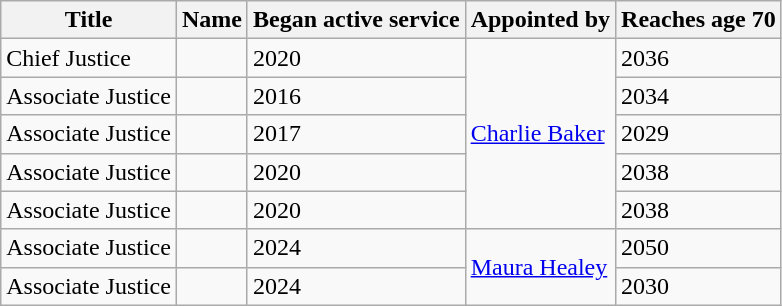<table class="sortable wikitable">
<tr>
<th>Title</th>
<th>Name</th>
<th>Began active service</th>
<th>Appointed by</th>
<th>Reaches age 70</th>
</tr>
<tr>
<td>Chief Justice</td>
<td></td>
<td>2020</td>
<td rowspan="5"><a href='#'>Charlie Baker</a></td>
<td>2036</td>
</tr>
<tr>
<td>Associate Justice</td>
<td></td>
<td>2016</td>
<td>2034</td>
</tr>
<tr>
<td>Associate Justice</td>
<td></td>
<td>2017</td>
<td>2029</td>
</tr>
<tr>
<td>Associate Justice</td>
<td></td>
<td>2020</td>
<td>2038</td>
</tr>
<tr>
<td>Associate Justice</td>
<td></td>
<td>2020</td>
<td>2038</td>
</tr>
<tr>
<td>Associate Justice</td>
<td></td>
<td>2024</td>
<td rowspan="2"><a href='#'>Maura Healey</a></td>
<td>2050</td>
</tr>
<tr>
<td>Associate Justice</td>
<td></td>
<td>2024</td>
<td>2030</td>
</tr>
</table>
